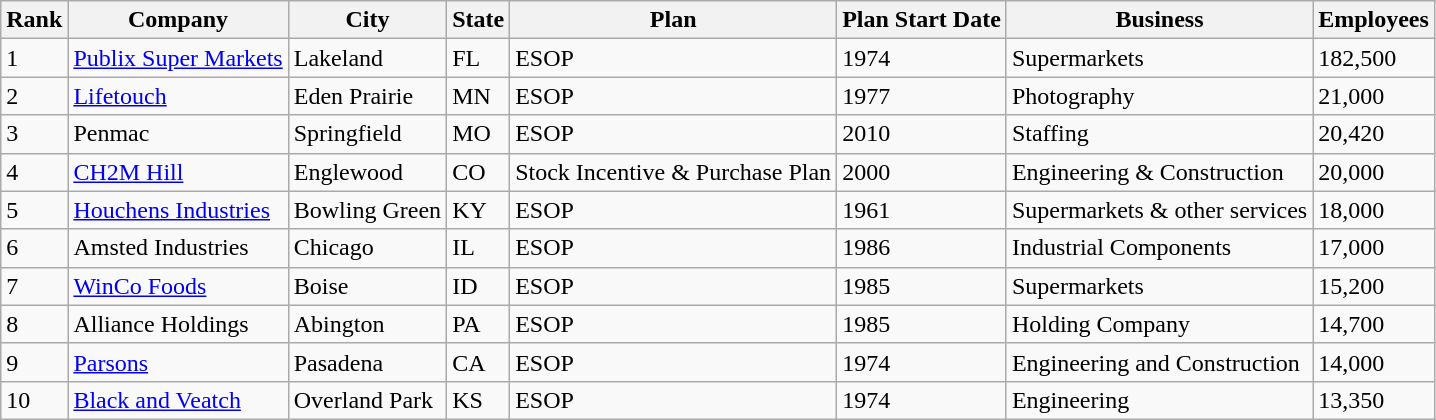<table class="wikitable sortable">
<tr>
<th><strong>Rank</strong></th>
<th>Company</th>
<th>City</th>
<th>State</th>
<th>Plan</th>
<th>Plan Start Date</th>
<th>Business</th>
<th>Employees</th>
</tr>
<tr>
<td>1</td>
<td><a href='#'>Publix Super Markets</a></td>
<td>Lakeland</td>
<td>FL</td>
<td>ESOP</td>
<td>1974</td>
<td>Supermarkets</td>
<td>182,500</td>
</tr>
<tr>
<td>2</td>
<td><a href='#'>Lifetouch</a></td>
<td>Eden Prairie</td>
<td>MN</td>
<td>ESOP</td>
<td>1977</td>
<td>Photography</td>
<td>21,000</td>
</tr>
<tr>
<td>3</td>
<td>Penmac</td>
<td>Springfield</td>
<td>MO</td>
<td>ESOP</td>
<td>2010</td>
<td>Staffing</td>
<td>20,420</td>
</tr>
<tr>
<td>4</td>
<td><a href='#'>CH2M Hill</a></td>
<td>Englewood</td>
<td>CO</td>
<td>Stock Incentive & Purchase Plan</td>
<td>2000</td>
<td>Engineering & Construction</td>
<td>20,000</td>
</tr>
<tr>
<td>5</td>
<td><a href='#'>Houchens Industries</a></td>
<td>Bowling Green</td>
<td>KY</td>
<td>ESOP</td>
<td>1961</td>
<td>Supermarkets & other services</td>
<td>18,000</td>
</tr>
<tr>
<td>6</td>
<td>Amsted Industries</td>
<td>Chicago</td>
<td>IL</td>
<td>ESOP</td>
<td>1986</td>
<td>Industrial Components</td>
<td>17,000</td>
</tr>
<tr>
<td>7</td>
<td><a href='#'>WinCo Foods</a></td>
<td>Boise</td>
<td>ID</td>
<td>ESOP</td>
<td>1985</td>
<td>Supermarkets</td>
<td>15,200</td>
</tr>
<tr>
<td>8</td>
<td>Alliance Holdings</td>
<td>Abington</td>
<td>PA</td>
<td>ESOP</td>
<td>1985</td>
<td>Holding Company</td>
<td>14,700</td>
</tr>
<tr>
<td>9</td>
<td><a href='#'>Parsons</a></td>
<td>Pasadena</td>
<td>CA</td>
<td>ESOP</td>
<td>1974</td>
<td>Engineering and Construction</td>
<td>14,000</td>
</tr>
<tr>
<td>10</td>
<td><a href='#'>Black and Veatch</a></td>
<td>Overland Park</td>
<td>KS</td>
<td>ESOP</td>
<td>1974</td>
<td>Engineering</td>
<td>13,350</td>
</tr>
</table>
